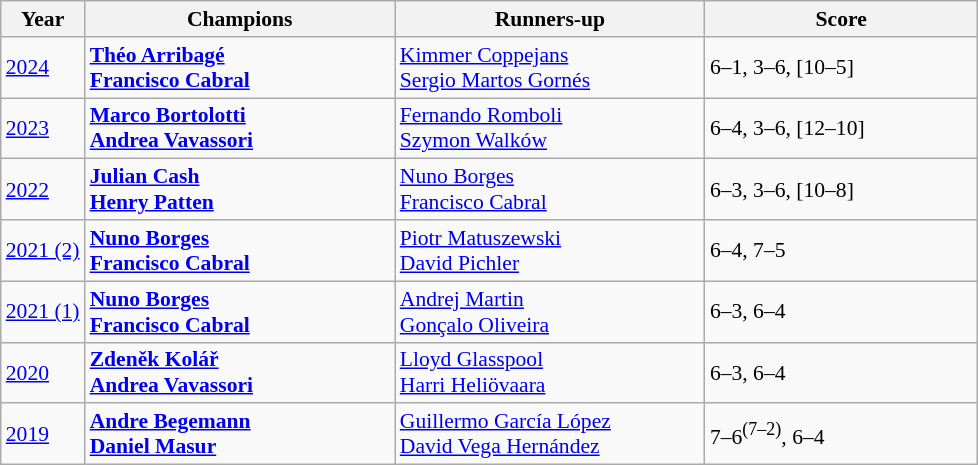<table class="wikitable" style="font-size:90%">
<tr>
<th>Year</th>
<th width="200">Champions</th>
<th width="200">Runners-up</th>
<th width="175">Score</th>
</tr>
<tr>
<td><a href='#'>2024</a></td>
<td> <strong><a href='#'>Théo Arribagé</a></strong><br> <strong><a href='#'>Francisco Cabral</a></strong></td>
<td> <a href='#'>Kimmer Coppejans</a><br> <a href='#'>Sergio Martos Gornés</a></td>
<td>6–1, 3–6, [10–5]</td>
</tr>
<tr>
<td><a href='#'>2023</a></td>
<td> <strong><a href='#'>Marco Bortolotti</a></strong><br> <strong><a href='#'>Andrea Vavassori</a></strong></td>
<td> <a href='#'>Fernando Romboli</a><br> <a href='#'>Szymon Walków</a></td>
<td>6–4, 3–6, [12–10]</td>
</tr>
<tr>
<td><a href='#'>2022</a></td>
<td> <strong><a href='#'>Julian Cash</a></strong><br> <strong><a href='#'>Henry Patten</a></strong></td>
<td> <a href='#'>Nuno Borges</a><br> <a href='#'>Francisco Cabral</a></td>
<td>6–3, 3–6, [10–8]</td>
</tr>
<tr>
<td><a href='#'>2021 (2)</a></td>
<td> <strong><a href='#'>Nuno Borges</a></strong><br> <strong><a href='#'>Francisco Cabral</a></strong></td>
<td> <a href='#'>Piotr Matuszewski</a><br> <a href='#'>David Pichler</a></td>
<td>6–4, 7–5</td>
</tr>
<tr>
<td><a href='#'>2021 (1)</a></td>
<td> <strong><a href='#'>Nuno Borges</a></strong><br> <strong><a href='#'>Francisco Cabral</a></strong></td>
<td> <a href='#'>Andrej Martin</a><br> <a href='#'>Gonçalo Oliveira</a></td>
<td>6–3, 6–4</td>
</tr>
<tr>
<td><a href='#'>2020</a></td>
<td> <strong><a href='#'>Zdeněk Kolář</a></strong><br> <strong><a href='#'>Andrea Vavassori</a></strong></td>
<td> <a href='#'>Lloyd Glasspool</a><br> <a href='#'>Harri Heliövaara</a></td>
<td>6–3, 6–4</td>
</tr>
<tr>
<td><a href='#'>2019</a></td>
<td> <strong><a href='#'>Andre Begemann</a></strong><br> <strong><a href='#'>Daniel Masur</a></strong></td>
<td> <a href='#'>Guillermo García López</a><br> <a href='#'>David Vega Hernández</a></td>
<td>7–6<sup>(7–2)</sup>, 6–4</td>
</tr>
</table>
